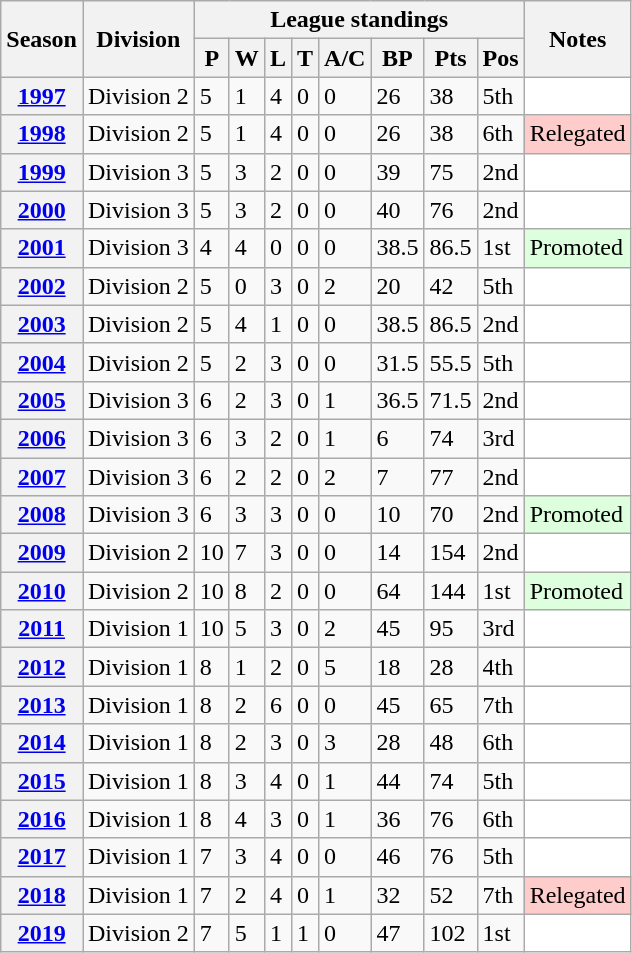<table class="wikitable sortable">
<tr>
<th scope="col" rowspan="2">Season</th>
<th scope="col" rowspan="2">Division</th>
<th scope="col" colspan="8">League standings</th>
<th scope="col" rowspan="2">Notes</th>
</tr>
<tr>
<th scope="col">P</th>
<th scope="col">W</th>
<th scope="col">L</th>
<th scope="col">T</th>
<th scope="col">A/C</th>
<th scope="col">BP</th>
<th scope="col">Pts</th>
<th scope="col">Pos</th>
</tr>
<tr>
<th scope="row"><a href='#'>1997</a></th>
<td>Division 2</td>
<td>5</td>
<td>1</td>
<td>4</td>
<td>0</td>
<td>0</td>
<td>26</td>
<td>38</td>
<td>5th</td>
<td style="background: white;"></td>
</tr>
<tr>
<th scope="row"><a href='#'>1998</a></th>
<td>Division 2</td>
<td>5</td>
<td>1</td>
<td>4</td>
<td>0</td>
<td>0</td>
<td>26</td>
<td>38</td>
<td>6th</td>
<td style="background: #FFCCCC;">Relegated</td>
</tr>
<tr>
<th scope="row"><a href='#'>1999</a></th>
<td>Division 3</td>
<td>5</td>
<td>3</td>
<td>2</td>
<td>0</td>
<td>0</td>
<td>39</td>
<td>75</td>
<td>2nd</td>
<td style="background: white;"></td>
</tr>
<tr>
<th scope="row"><a href='#'>2000</a></th>
<td>Division 3</td>
<td>5</td>
<td>3</td>
<td>2</td>
<td>0</td>
<td>0</td>
<td>40</td>
<td>76</td>
<td>2nd</td>
<td style="background: white;"></td>
</tr>
<tr>
<th scope="row"><a href='#'>2001</a></th>
<td>Division 3</td>
<td>4</td>
<td>4</td>
<td>0</td>
<td>0</td>
<td>0</td>
<td>38.5</td>
<td>86.5</td>
<td>1st</td>
<td style="background: #dfd;">Promoted</td>
</tr>
<tr>
<th scope="row"><a href='#'>2002</a></th>
<td>Division 2</td>
<td>5</td>
<td>0</td>
<td>3</td>
<td>0</td>
<td>2</td>
<td>20</td>
<td>42</td>
<td>5th</td>
<td style="background: white;"></td>
</tr>
<tr>
<th scope="row"><a href='#'>2003</a></th>
<td>Division 2</td>
<td>5</td>
<td>4</td>
<td>1</td>
<td>0</td>
<td>0</td>
<td>38.5</td>
<td>86.5</td>
<td>2nd</td>
<td style="background: white;"></td>
</tr>
<tr>
<th scope="row"><a href='#'>2004</a></th>
<td>Division 2</td>
<td>5</td>
<td>2</td>
<td>3</td>
<td>0</td>
<td>0</td>
<td>31.5</td>
<td>55.5</td>
<td>5th</td>
<td style="background: white;"></td>
</tr>
<tr>
<th scope="row"><a href='#'>2005</a></th>
<td>Division 3</td>
<td>6</td>
<td>2</td>
<td>3</td>
<td>0</td>
<td>1</td>
<td>36.5</td>
<td>71.5</td>
<td>2nd</td>
<td style="background: white;"></td>
</tr>
<tr>
<th scope="row"><a href='#'>2006</a></th>
<td>Division 3</td>
<td>6</td>
<td>3</td>
<td>2</td>
<td>0</td>
<td>1</td>
<td>6</td>
<td>74</td>
<td>3rd</td>
<td style="background: white;"></td>
</tr>
<tr>
<th scope="row"><a href='#'>2007</a></th>
<td>Division 3</td>
<td>6</td>
<td>2</td>
<td>2</td>
<td>0</td>
<td>2</td>
<td>7</td>
<td>77</td>
<td>2nd</td>
<td style="background: white;"></td>
</tr>
<tr>
<th scope="row"><a href='#'>2008</a></th>
<td>Division 3</td>
<td>6</td>
<td>3</td>
<td>3</td>
<td>0</td>
<td>0</td>
<td>10</td>
<td>70</td>
<td>2nd</td>
<td style="background: #dfd;">Promoted</td>
</tr>
<tr>
<th scope="row"><a href='#'>2009</a></th>
<td>Division 2</td>
<td>10</td>
<td>7</td>
<td>3</td>
<td>0</td>
<td>0</td>
<td>14</td>
<td>154</td>
<td>2nd</td>
<td style="background: white;"></td>
</tr>
<tr>
<th scope="row"><a href='#'>2010</a></th>
<td>Division 2</td>
<td>10</td>
<td>8</td>
<td>2</td>
<td>0</td>
<td>0</td>
<td>64</td>
<td>144</td>
<td>1st</td>
<td style="background: #dfd;">Promoted</td>
</tr>
<tr>
<th scope="row"><a href='#'>2011</a></th>
<td>Division 1</td>
<td>10</td>
<td>5</td>
<td>3</td>
<td>0</td>
<td>2</td>
<td>45</td>
<td>95</td>
<td>3rd</td>
<td style="background: white;"></td>
</tr>
<tr>
<th scope="row"><a href='#'>2012</a></th>
<td>Division 1</td>
<td>8</td>
<td>1</td>
<td>2</td>
<td>0</td>
<td>5</td>
<td>18</td>
<td>28</td>
<td>4th</td>
<td style="background: white;"></td>
</tr>
<tr>
<th scope="row"><a href='#'>2013</a></th>
<td>Division 1</td>
<td>8</td>
<td>2</td>
<td>6</td>
<td>0</td>
<td>0</td>
<td>45</td>
<td>65</td>
<td>7th</td>
<td style="background: white;"></td>
</tr>
<tr>
<th scope="row"><a href='#'>2014</a></th>
<td>Division 1</td>
<td>8</td>
<td>2</td>
<td>3</td>
<td>0</td>
<td>3</td>
<td>28</td>
<td>48</td>
<td>6th</td>
<td style="background: white;"></td>
</tr>
<tr>
<th scope="row"><a href='#'>2015</a></th>
<td>Division 1</td>
<td>8</td>
<td>3</td>
<td>4</td>
<td>0</td>
<td>1</td>
<td>44</td>
<td>74</td>
<td>5th</td>
<td style="background: white;"></td>
</tr>
<tr>
<th scope="row"><a href='#'>2016</a></th>
<td>Division 1</td>
<td>8</td>
<td>4</td>
<td>3</td>
<td>0</td>
<td>1</td>
<td>36</td>
<td>76</td>
<td>6th</td>
<td style="background: white;"></td>
</tr>
<tr>
<th scope="row"><a href='#'>2017</a></th>
<td>Division 1</td>
<td>7</td>
<td>3</td>
<td>4</td>
<td>0</td>
<td>0</td>
<td>46</td>
<td>76</td>
<td>5th</td>
<td style="background: white;"></td>
</tr>
<tr>
<th scope="row"><a href='#'>2018</a></th>
<td>Division 1</td>
<td>7</td>
<td>2</td>
<td>4</td>
<td>0</td>
<td>1</td>
<td>32</td>
<td>52</td>
<td>7th</td>
<td style="background: #FFCCCC;">Relegated</td>
</tr>
<tr>
<th scope="row"><a href='#'>2019</a></th>
<td>Division 2</td>
<td>7</td>
<td>5</td>
<td>1</td>
<td>1</td>
<td>0</td>
<td>47</td>
<td>102</td>
<td>1st</td>
<td style="background: white;"></td>
</tr>
</table>
